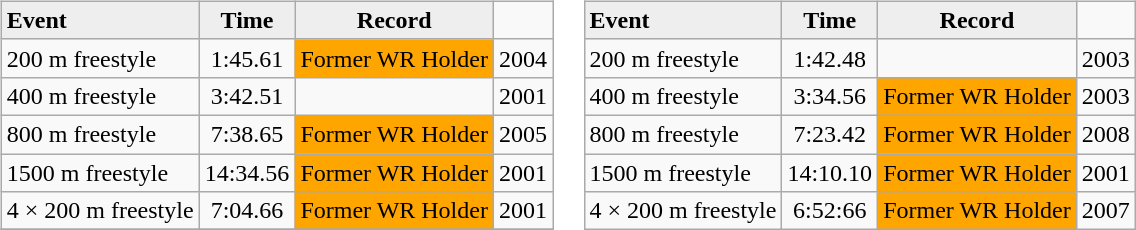<table>
<tr>
<td><br><table class="wikitable">
<tr bgcolor="#eeeeee">
<td><strong>Event</strong></td>
<td align="center"><strong>Time</strong></td>
<td align="center"><strong>Record</strong></td>
</tr>
<tr>
<td>200 m freestyle</td>
<td align="center">1:45.61</td>
<td bgcolor="orange" align="center">Former WR Holder</td>
<td align="center">2004</td>
</tr>
<tr>
<td>400 m freestyle</td>
<td align="center">3:42.51</td>
<td align="center"></td>
<td align="center">2001</td>
</tr>
<tr>
<td>800 m freestyle</td>
<td align="center">7:38.65</td>
<td bgcolor="orange" align="center">Former WR Holder</td>
<td align="center">2005</td>
</tr>
<tr>
<td>1500 m freestyle</td>
<td align="center">14:34.56</td>
<td bgcolor="orange" align="center">Former WR Holder</td>
<td align="center">2001</td>
</tr>
<tr>
<td>4 × 200 m freestyle</td>
<td align="center">7:04.66</td>
<td bgcolor="orange" align="center">Former WR Holder</td>
<td align="center">2001</td>
</tr>
<tr>
</tr>
</table>
</td>
<td><br><table class="wikitable">
<tr bgcolor="#eeeeee">
<td><strong>Event</strong></td>
<td align="center"><strong>Time</strong></td>
<td align="center"><strong>Record</strong></td>
</tr>
<tr>
<td>200 m freestyle</td>
<td align="center">1:42.48</td>
<td align="center"></td>
<td align="center">2003</td>
</tr>
<tr>
<td>400 m freestyle</td>
<td align="center">3:34.56</td>
<td bgcolor="orange" align="center">Former WR Holder</td>
<td align="center">2003</td>
</tr>
<tr>
<td>800 m freestyle</td>
<td align="center">7:23.42</td>
<td bgcolor="orange" align="center">Former WR Holder</td>
<td align="center">2008</td>
</tr>
<tr>
<td>1500 m freestyle</td>
<td align="center">14:10.10</td>
<td bgcolor="orange" align="center">Former WR Holder</td>
<td align="center">2001</td>
</tr>
<tr>
<td>4 × 200 m freestyle</td>
<td align="center">6:52:66</td>
<td bgcolor="orange" align="center">Former WR Holder</td>
<td align="center">2007</td>
</tr>
</table>
</td>
</tr>
</table>
